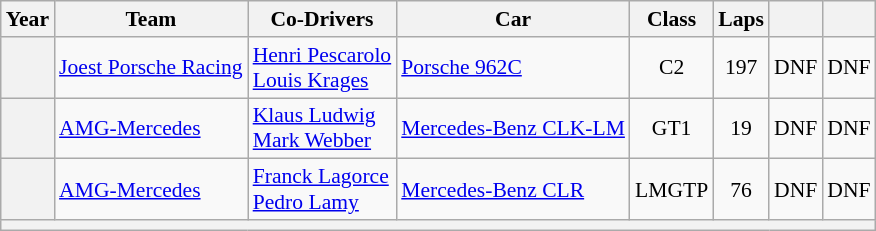<table class="wikitable" style="text-align:center; font-size:90%">
<tr>
<th>Year</th>
<th>Team</th>
<th>Co-Drivers</th>
<th>Car</th>
<th>Class</th>
<th>Laps</th>
<th></th>
<th></th>
</tr>
<tr>
<th></th>
<td align="left" nowrap>  <a href='#'>Joest Porsche Racing</a></td>
<td align="left" nowrap> <a href='#'>Henri Pescarolo</a><br> <a href='#'>Louis Krages</a></td>
<td align="left" nowrap><a href='#'>Porsche 962C</a></td>
<td>C2</td>
<td>197</td>
<td>DNF</td>
<td>DNF</td>
</tr>
<tr>
<th></th>
<td align="left" nowrap> <a href='#'>AMG-Mercedes</a></td>
<td align="left" nowrap> <a href='#'>Klaus Ludwig</a><br> <a href='#'>Mark Webber</a></td>
<td align="left" nowrap><a href='#'>Mercedes-Benz CLK-LM</a></td>
<td>GT1</td>
<td>19</td>
<td>DNF</td>
<td>DNF</td>
</tr>
<tr>
<th></th>
<td align="left" nowrap> <a href='#'>AMG-Mercedes</a></td>
<td align="left" nowrap> <a href='#'>Franck Lagorce</a><br> <a href='#'>Pedro Lamy</a></td>
<td align="left" nowrap><a href='#'>Mercedes-Benz CLR</a></td>
<td>LMGTP</td>
<td>76</td>
<td>DNF</td>
<td>DNF</td>
</tr>
<tr>
<th colspan="8"></th>
</tr>
</table>
